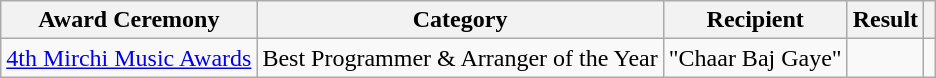<table class="wikitable">
<tr>
<th>Award Ceremony</th>
<th>Category</th>
<th>Recipient</th>
<th>Result</th>
<th></th>
</tr>
<tr>
<td><a href='#'>4th Mirchi Music Awards</a></td>
<td>Best Programmer & Arranger of the Year</td>
<td>"Chaar Baj Gaye"</td>
<td></td>
<td></td>
</tr>
</table>
